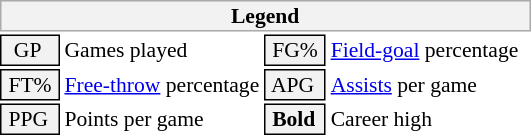<table class="toccolours" style="font-size: 90%; white-space: nowrap;">
<tr>
<th colspan="6" style="background:#f2f2f2; border:1px solid #aaa;">Legend</th>
</tr>
<tr>
<td style="background:#f2f2f2; border:1px solid black;">  GP</td>
<td>Games played</td>
<td style="background:#f2f2f2; border:1px solid black;"> FG% </td>
<td style="padding-right: 8px"><a href='#'>Field-goal</a> percentage</td>
</tr>
<tr>
<td style="background:#f2f2f2; border:1px solid black;"> FT% </td>
<td><a href='#'>Free-throw</a> percentage</td>
<td style="background:#f2f2f2; border:1px solid black;"> APG </td>
<td><a href='#'>Assists</a> per game</td>
</tr>
<tr>
<td style="background:#f2f2f2; border:1px solid black;"> PPG </td>
<td>Points per game</td>
<td style="background-color: #F2F2F2; border: 1px solid black"> <strong>Bold</strong> </td>
<td>Career high</td>
</tr>
<tr>
</tr>
</table>
